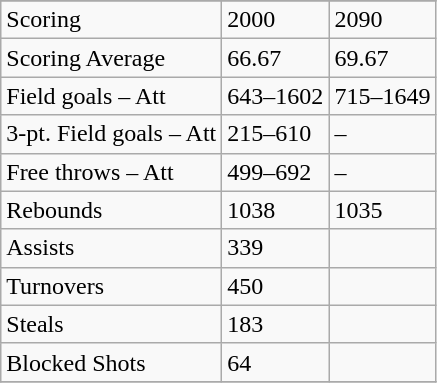<table class="wikitable">
<tr>
</tr>
<tr>
<td>Scoring</td>
<td>2000</td>
<td>2090</td>
</tr>
<tr>
<td>Scoring Average</td>
<td>66.67</td>
<td>69.67</td>
</tr>
<tr>
<td>Field goals – Att</td>
<td>643–1602</td>
<td>715–1649</td>
</tr>
<tr>
<td>3-pt. Field goals – Att</td>
<td>215–610</td>
<td>–</td>
</tr>
<tr>
<td>Free throws – Att</td>
<td>499–692</td>
<td>–</td>
</tr>
<tr>
<td>Rebounds</td>
<td>1038</td>
<td>1035</td>
</tr>
<tr>
<td>Assists</td>
<td>339</td>
<td></td>
</tr>
<tr>
<td>Turnovers</td>
<td>450</td>
<td></td>
</tr>
<tr>
<td>Steals</td>
<td>183</td>
<td></td>
</tr>
<tr>
<td>Blocked Shots</td>
<td>64</td>
<td></td>
</tr>
<tr>
</tr>
</table>
